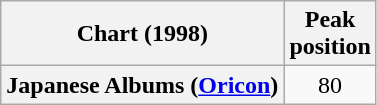<table class="wikitable plainrowheaders" style="text-align:center">
<tr>
<th scope="col">Chart (1998)</th>
<th scope="col">Peak<br> position</th>
</tr>
<tr>
<th scope="row">Japanese Albums (<a href='#'>Oricon</a>)</th>
<td>80</td>
</tr>
</table>
